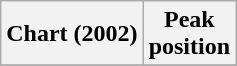<table class="wikitable">
<tr>
<th>Chart (2002)</th>
<th>Peak<br>position</th>
</tr>
<tr>
</tr>
</table>
